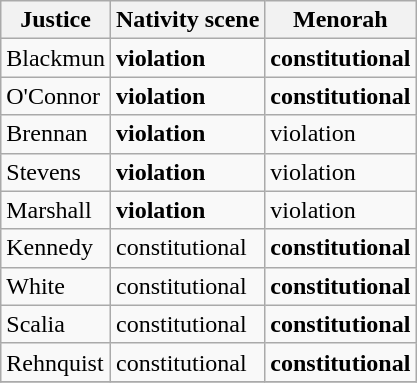<table class="wikitable">
<tr>
<th>Justice</th>
<th>Nativity scene</th>
<th>Menorah</th>
</tr>
<tr>
<td>Blackmun</td>
<td><strong>violation</strong></td>
<td><strong>constitutional</strong></td>
</tr>
<tr>
<td>O'Connor</td>
<td><strong>violation</strong></td>
<td><strong>constitutional</strong></td>
</tr>
<tr>
<td>Brennan</td>
<td><strong>violation</strong></td>
<td>violation</td>
</tr>
<tr>
<td>Stevens</td>
<td><strong>violation</strong></td>
<td>violation</td>
</tr>
<tr>
<td>Marshall</td>
<td><strong>violation</strong></td>
<td>violation</td>
</tr>
<tr>
<td>Kennedy</td>
<td>constitutional</td>
<td><strong>constitutional</strong></td>
</tr>
<tr>
<td>White</td>
<td>constitutional</td>
<td><strong>constitutional</strong></td>
</tr>
<tr>
<td>Scalia</td>
<td>constitutional</td>
<td><strong>constitutional</strong></td>
</tr>
<tr>
<td>Rehnquist</td>
<td>constitutional</td>
<td><strong>constitutional</strong></td>
</tr>
<tr>
</tr>
</table>
